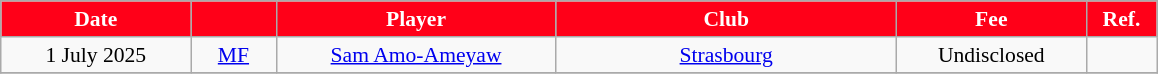<table class="wikitable" style="text-align:center; font-size:90%; ">
<tr>
<th style="background:#FF0018; color:#FFFFFF; width:120px;">Date</th>
<th style="background:#FF0018; color:#FFFFFF; width:50px;"></th>
<th style="background:#FF0018; color:#FFFFFF; width:180px;">Player</th>
<th style="background:#FF0018; color:#FFFFFF; width:220px;">Club</th>
<th style="background:#FF0018; color:#FFFFFF; width:120px;">Fee</th>
<th style="background:#FF0018; color:#FFFFFF; width:40px;">Ref.</th>
</tr>
<tr>
<td>1 July 2025</td>
<td><a href='#'>MF</a></td>
<td> <a href='#'>Sam Amo-Ameyaw</a></td>
<td> <a href='#'>Strasbourg</a></td>
<td>Undisclosed</td>
<td></td>
</tr>
<tr>
</tr>
</table>
